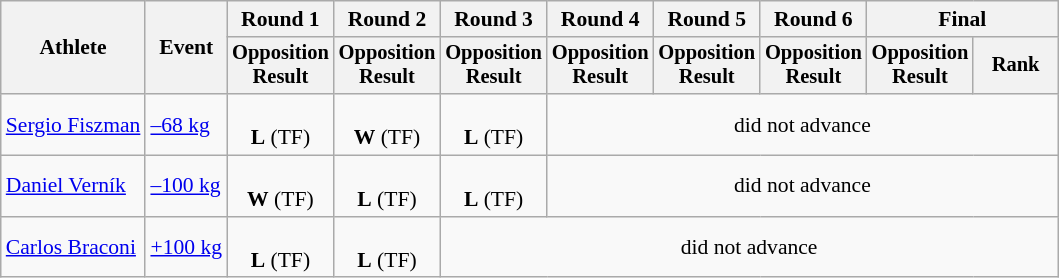<table class="wikitable" border="1" style="font-size:90%">
<tr>
<th rowspan="2">Athlete</th>
<th rowspan="2">Event</th>
<th>Round 1</th>
<th>Round 2</th>
<th>Round 3</th>
<th>Round 4</th>
<th>Round 5</th>
<th>Round 6</th>
<th colspan=2>Final</th>
</tr>
<tr style="font-size: 95%">
<th>Opposition<br>Result</th>
<th>Opposition<br>Result</th>
<th>Opposition<br>Result</th>
<th>Opposition<br>Result</th>
<th>Opposition<br>Result</th>
<th>Opposition<br>Result</th>
<th>Opposition<br>Result</th>
<th width=50>Rank</th>
</tr>
<tr align=center>
<td align=left><a href='#'>Sergio Fiszman</a></td>
<td align=left><a href='#'>–68 kg</a></td>
<td><br><strong>L</strong> (TF)</td>
<td><br><strong>W</strong> (TF)</td>
<td><br><strong>L</strong> (TF)</td>
<td align=center colspan=5>did not advance</td>
</tr>
<tr align=center>
<td align=left><a href='#'>Daniel Verník</a></td>
<td align=left><a href='#'>–100 kg</a></td>
<td><br><strong>W</strong> (TF)</td>
<td><br><strong>L</strong> (TF)</td>
<td><br><strong>L</strong> (TF)</td>
<td align=center colspan=5>did not advance</td>
</tr>
<tr align=center>
<td align=left><a href='#'>Carlos Braconi</a></td>
<td align=left><a href='#'>+100 kg</a></td>
<td><br><strong>L</strong> (TF)</td>
<td><br><strong>L</strong> (TF)</td>
<td align=center colspan=6>did not advance</td>
</tr>
</table>
